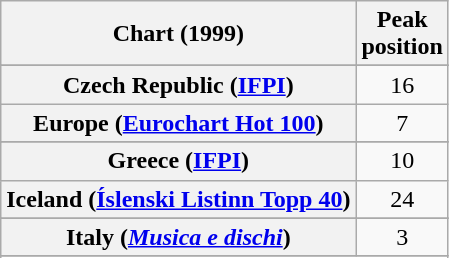<table class="wikitable sortable plainrowheaders" style="text-align:center">
<tr>
<th scope="col">Chart (1999)</th>
<th scope="col">Peak<br>position</th>
</tr>
<tr>
</tr>
<tr>
</tr>
<tr>
</tr>
<tr>
</tr>
<tr>
<th scope="row">Czech Republic (<a href='#'>IFPI</a>)</th>
<td>16</td>
</tr>
<tr>
<th scope="row">Europe (<a href='#'>Eurochart Hot 100</a>)</th>
<td>7</td>
</tr>
<tr>
</tr>
<tr>
</tr>
<tr>
</tr>
<tr>
<th scope="row">Greece (<a href='#'>IFPI</a>)</th>
<td>10</td>
</tr>
<tr>
<th scope="row">Iceland (<a href='#'>Íslenski Listinn Topp 40</a>)</th>
<td>24</td>
</tr>
<tr>
</tr>
<tr>
<th scope="row">Italy (<em><a href='#'>Musica e dischi</a></em>)</th>
<td>3</td>
</tr>
<tr>
</tr>
<tr>
</tr>
<tr>
</tr>
<tr>
</tr>
<tr>
</tr>
<tr>
</tr>
<tr>
</tr>
<tr>
</tr>
</table>
